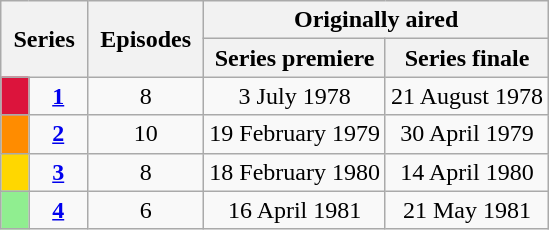<table class="wikitable" style="text-align: center;">
<tr>
<th style="padding: 0 8px;" colspan="2" rowspan="2">Series</th>
<th style="padding: 0 8px;" rowspan="2">Episodes</th>
<th colspan="2">Originally aired</th>
</tr>
<tr>
<th>Series premiere</th>
<th>Series finale</th>
</tr>
<tr>
<td bgcolor=Crimson></td>
<td><strong><a href='#'>1</a></strong></td>
<td>8</td>
<td>3 July 1978</td>
<td>21 August 1978</td>
</tr>
<tr>
<td bgcolor=DarkOrange></td>
<td><strong><a href='#'>2</a></strong></td>
<td>10</td>
<td>19 February 1979</td>
<td>30 April 1979</td>
</tr>
<tr>
<td bgcolor=Gold></td>
<td><strong><a href='#'>3</a></strong></td>
<td>8</td>
<td>18 February 1980</td>
<td>14 April 1980</td>
</tr>
<tr>
<td bgcolor=LightGreen></td>
<td><strong><a href='#'>4</a></strong></td>
<td>6</td>
<td>16 April 1981</td>
<td>21 May 1981</td>
</tr>
</table>
